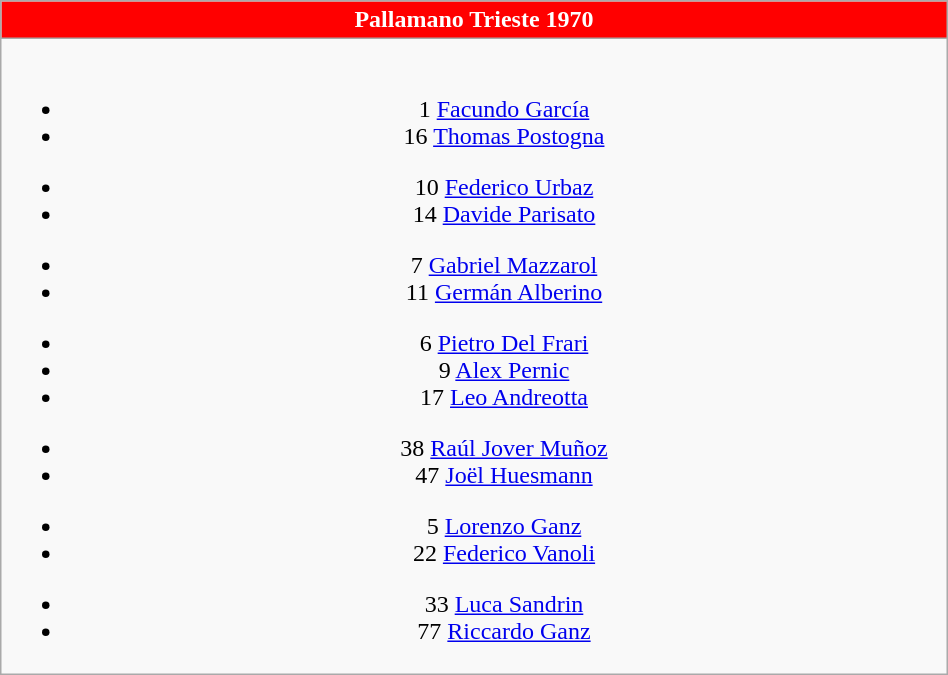<table class="wikitable" style="font-size:100%; text-align:center; width:50%">
<tr>
<th colspan=5 style="background-color:red;color:white;text-align:center;">Pallamano Trieste 1970</th>
</tr>
<tr>
<td><br>
<ul><li>1  <a href='#'>Facundo García</a></li><li>16  <a href='#'>Thomas Postogna</a></li></ul><ul><li>10  <a href='#'>Federico Urbaz</a></li><li>14  <a href='#'>Davide Parisato</a></li></ul><ul><li>7  <a href='#'>Gabriel Mazzarol</a></li><li>11  <a href='#'>Germán Alberino</a></li></ul><ul><li>6  <a href='#'>Pietro Del Frari</a></li><li>9  <a href='#'>Alex Pernic</a></li><li>17  <a href='#'>Leo Andreotta</a></li></ul><ul><li>38  <a href='#'>Raúl Jover Muñoz</a></li><li>47  <a href='#'>Joël Huesmann</a></li></ul><ul><li>5  <a href='#'>Lorenzo Ganz</a></li><li>22  <a href='#'>Federico Vanoli</a></li></ul><ul><li>33  <a href='#'>Luca Sandrin</a></li><li>77  <a href='#'>Riccardo Ganz</a></li></ul></td>
</tr>
</table>
